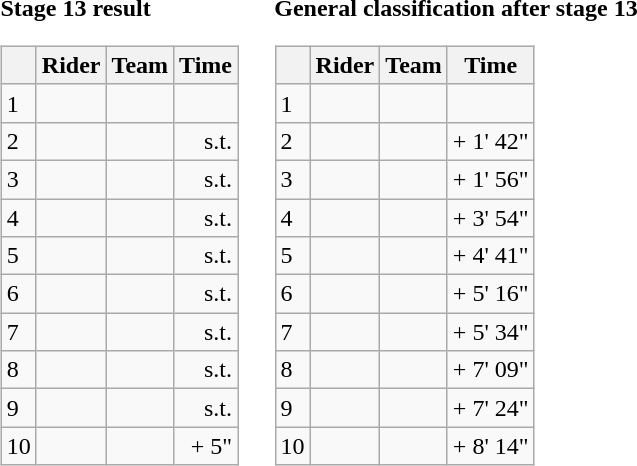<table>
<tr>
<td><strong>Stage 13 result</strong><br><table class="wikitable">
<tr>
<th></th>
<th>Rider</th>
<th>Team</th>
<th>Time</th>
</tr>
<tr>
<td>1</td>
<td></td>
<td></td>
<td align="right"></td>
</tr>
<tr>
<td>2</td>
<td></td>
<td></td>
<td align="right">s.t.</td>
</tr>
<tr>
<td>3</td>
<td></td>
<td></td>
<td align="right">s.t.</td>
</tr>
<tr>
<td>4</td>
<td></td>
<td></td>
<td align="right">s.t.</td>
</tr>
<tr>
<td>5</td>
<td></td>
<td></td>
<td align="right">s.t.</td>
</tr>
<tr>
<td>6</td>
<td></td>
<td></td>
<td align="right">s.t.</td>
</tr>
<tr>
<td>7</td>
<td></td>
<td></td>
<td align="right">s.t.</td>
</tr>
<tr>
<td>8</td>
<td></td>
<td></td>
<td align="right">s.t.</td>
</tr>
<tr>
<td>9</td>
<td></td>
<td></td>
<td align="right">s.t.</td>
</tr>
<tr>
<td>10</td>
<td></td>
<td></td>
<td align="right">+ 5"</td>
</tr>
</table>
</td>
<td></td>
<td><strong>General classification after stage 13</strong><br><table class="wikitable">
<tr>
<th></th>
<th>Rider</th>
<th>Team</th>
<th>Time</th>
</tr>
<tr>
<td>1</td>
<td></td>
<td></td>
<td align="right"></td>
</tr>
<tr>
<td>2</td>
<td></td>
<td></td>
<td align="right">+ 1' 42"</td>
</tr>
<tr>
<td>3</td>
<td></td>
<td></td>
<td align="right">+ 1' 56"</td>
</tr>
<tr>
<td>4</td>
<td></td>
<td></td>
<td align="right">+ 3' 54"</td>
</tr>
<tr>
<td>5</td>
<td></td>
<td></td>
<td align="right">+ 4' 41"</td>
</tr>
<tr>
<td>6</td>
<td></td>
<td></td>
<td align="right">+ 5' 16"</td>
</tr>
<tr>
<td>7</td>
<td></td>
<td></td>
<td align="right">+ 5' 34"</td>
</tr>
<tr>
<td>8</td>
<td></td>
<td></td>
<td align="right">+ 7' 09"</td>
</tr>
<tr>
<td>9</td>
<td></td>
<td></td>
<td align="right">+ 7' 24"</td>
</tr>
<tr>
<td>10</td>
<td></td>
<td></td>
<td align="right">+ 8' 14"</td>
</tr>
</table>
</td>
</tr>
</table>
